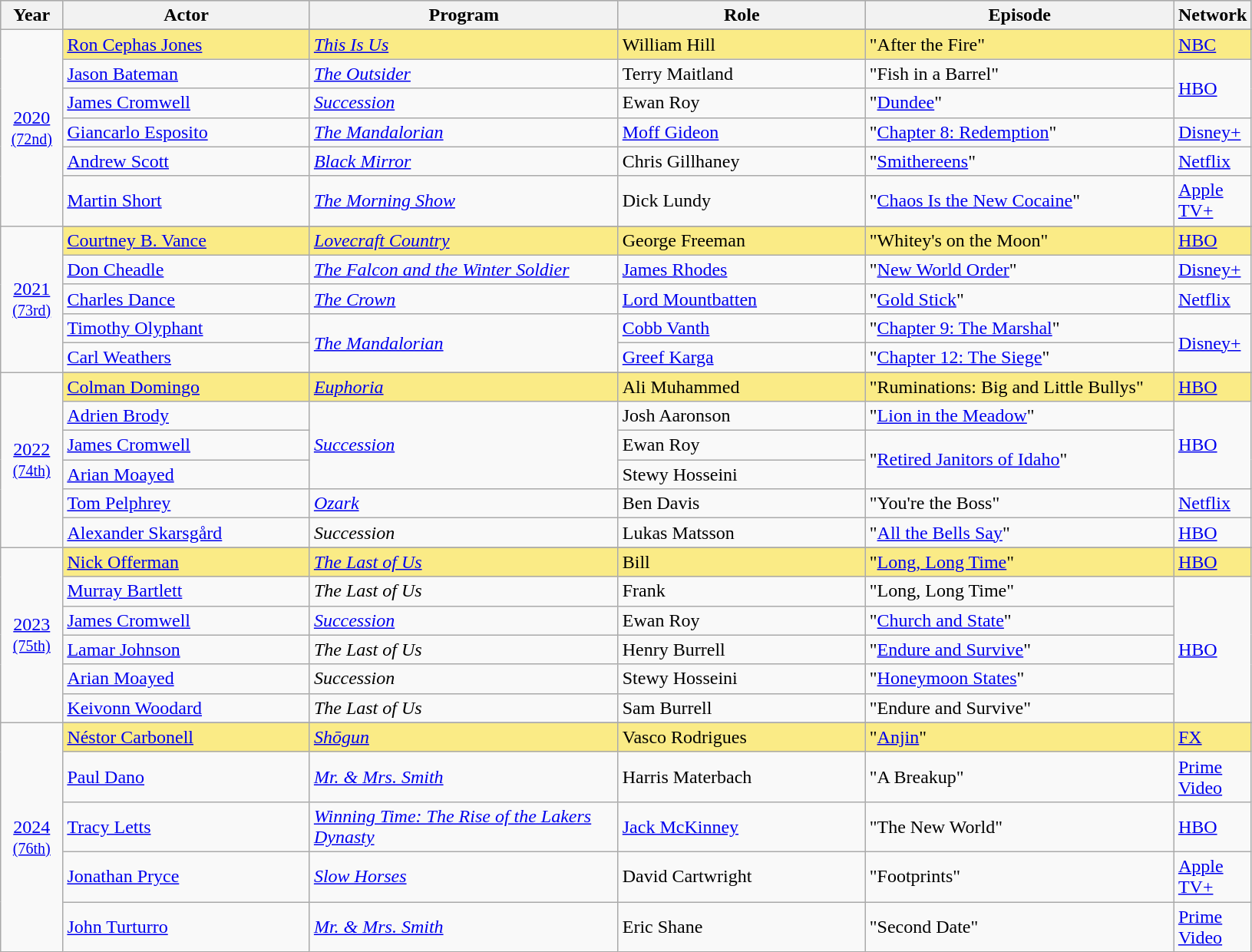<table class="wikitable" style="width:86%">
<tr style="background:#bebebe;">
<th style="width:5%;">Year</th>
<th style="width:20%;">Actor</th>
<th style="width:25%;">Program</th>
<th style="width:20%;">Role</th>
<th style="width:25%;">Episode</th>
<th style="width:5%;">Network</th>
</tr>
<tr>
<td rowspan="7" style="text-align:center"><a href='#'>2020</a><br><small><a href='#'>(72nd)</a></small></td>
</tr>
<tr style="background:#FAEB86">
<td><a href='#'>Ron Cephas Jones</a></td>
<td><em><a href='#'>This Is Us</a></em></td>
<td>William Hill</td>
<td>"After the Fire"</td>
<td><a href='#'>NBC</a></td>
</tr>
<tr>
<td><a href='#'>Jason Bateman</a></td>
<td><em><a href='#'>The Outsider</a></em></td>
<td>Terry Maitland</td>
<td>"Fish in a Barrel"</td>
<td rowspan="2"><a href='#'>HBO</a></td>
</tr>
<tr>
<td><a href='#'>James Cromwell</a></td>
<td><em><a href='#'>Succession</a></em></td>
<td>Ewan Roy</td>
<td>"<a href='#'>Dundee</a>"</td>
</tr>
<tr>
<td><a href='#'>Giancarlo Esposito</a></td>
<td><em><a href='#'>The Mandalorian</a></em></td>
<td><a href='#'>Moff Gideon</a></td>
<td>"<a href='#'>Chapter 8: Redemption</a>"</td>
<td><a href='#'>Disney+</a></td>
</tr>
<tr>
<td><a href='#'>Andrew Scott</a></td>
<td><em><a href='#'>Black Mirror</a></em></td>
<td>Chris Gillhaney</td>
<td>"<a href='#'>Smithereens</a>"</td>
<td><a href='#'>Netflix</a></td>
</tr>
<tr>
<td><a href='#'>Martin Short</a></td>
<td><em><a href='#'>The Morning Show</a></em></td>
<td>Dick Lundy</td>
<td>"<a href='#'>Chaos Is the New Cocaine</a>"</td>
<td><a href='#'>Apple TV+</a></td>
</tr>
<tr>
<td rowspan="6" style="text-align:center"><a href='#'>2021</a><br><small><a href='#'>(73rd)</a></small></td>
</tr>
<tr style="background:#FAEB86">
<td><a href='#'>Courtney B. Vance</a></td>
<td><em><a href='#'>Lovecraft Country</a></em></td>
<td>George Freeman</td>
<td>"Whitey's on the Moon"</td>
<td><a href='#'>HBO</a></td>
</tr>
<tr>
<td><a href='#'>Don Cheadle</a></td>
<td><em><a href='#'>The Falcon and the Winter Soldier</a></em></td>
<td><a href='#'>James Rhodes</a></td>
<td>"<a href='#'>New World Order</a>"</td>
<td><a href='#'>Disney+</a></td>
</tr>
<tr>
<td><a href='#'>Charles Dance</a></td>
<td><em><a href='#'>The Crown</a></em></td>
<td><a href='#'>Lord Mountbatten</a></td>
<td>"<a href='#'>Gold Stick</a>"</td>
<td><a href='#'>Netflix</a></td>
</tr>
<tr>
<td><a href='#'>Timothy Olyphant</a></td>
<td rowspan=2><em><a href='#'>The Mandalorian</a></em></td>
<td><a href='#'>Cobb Vanth</a></td>
<td>"<a href='#'>Chapter 9: The Marshal</a>"</td>
<td rowspan="2"><a href='#'>Disney+</a></td>
</tr>
<tr>
<td><a href='#'>Carl Weathers</a></td>
<td><a href='#'>Greef Karga</a></td>
<td>"<a href='#'>Chapter 12: The Siege</a>"</td>
</tr>
<tr>
<td rowspan="7" style="text-align:center"><a href='#'>2022</a><br><small><a href='#'>(74th)</a></small></td>
</tr>
<tr style="background:#FAEB86">
<td><a href='#'>Colman Domingo</a></td>
<td><em><a href='#'>Euphoria</a></em></td>
<td>Ali Muhammed</td>
<td>"Ruminations: Big and Little Bullys"</td>
<td><a href='#'>HBO</a></td>
</tr>
<tr>
<td><a href='#'>Adrien Brody</a></td>
<td rowspan="3"><em><a href='#'>Succession</a></em></td>
<td>Josh Aaronson</td>
<td>"<a href='#'>Lion in the Meadow</a>"</td>
<td rowspan="3"><a href='#'>HBO</a></td>
</tr>
<tr>
<td><a href='#'>James Cromwell</a></td>
<td>Ewan Roy</td>
<td rowspan="2">"<a href='#'>Retired Janitors of Idaho</a>"</td>
</tr>
<tr>
<td><a href='#'>Arian Moayed</a></td>
<td>Stewy Hosseini</td>
</tr>
<tr>
<td><a href='#'>Tom Pelphrey</a></td>
<td><em><a href='#'>Ozark</a></em></td>
<td>Ben Davis</td>
<td>"You're the Boss"</td>
<td><a href='#'>Netflix</a></td>
</tr>
<tr>
<td><a href='#'>Alexander Skarsgård</a></td>
<td><em>Succession</em></td>
<td>Lukas Matsson</td>
<td>"<a href='#'>All the Bells Say</a>"</td>
<td><a href='#'>HBO</a></td>
</tr>
<tr>
<td rowspan="7" style="text-align:center"><a href='#'>2023</a><br><small><a href='#'>(75th)</a></small></td>
</tr>
<tr style="background:#FAEB86">
<td><a href='#'>Nick Offerman</a></td>
<td><em><a href='#'>The Last of Us</a></em></td>
<td>Bill</td>
<td>"<a href='#'>Long, Long Time</a>"</td>
<td><a href='#'>HBO</a></td>
</tr>
<tr>
<td><a href='#'>Murray Bartlett</a></td>
<td><em>The Last of Us</em></td>
<td>Frank</td>
<td>"Long, Long Time"</td>
<td rowspan="5"><a href='#'>HBO</a></td>
</tr>
<tr>
<td><a href='#'>James Cromwell</a></td>
<td><em><a href='#'>Succession</a></em></td>
<td>Ewan Roy</td>
<td>"<a href='#'>Church and State</a>"</td>
</tr>
<tr>
<td><a href='#'>Lamar Johnson</a></td>
<td><em>The Last of Us</em></td>
<td>Henry Burrell</td>
<td>"<a href='#'>Endure and Survive</a>"</td>
</tr>
<tr>
<td><a href='#'>Arian Moayed</a></td>
<td><em>Succession</em></td>
<td>Stewy Hosseini</td>
<td>"<a href='#'>Honeymoon States</a>"</td>
</tr>
<tr>
<td><a href='#'>Keivonn Woodard</a></td>
<td><em>The Last of Us</em></td>
<td>Sam Burrell</td>
<td>"Endure and Survive"</td>
</tr>
<tr>
<td rowspan="6" style="text-align:center"><a href='#'>2024</a><br><small><a href='#'>(76th)</a></small></td>
</tr>
<tr style="background:#FAEB86">
<td><a href='#'>Néstor Carbonell</a></td>
<td><em><a href='#'>Shōgun</a></em></td>
<td>Vasco Rodrigues</td>
<td>"<a href='#'>Anjin</a>"</td>
<td><a href='#'>FX</a></td>
</tr>
<tr>
<td><a href='#'>Paul Dano</a></td>
<td><em><a href='#'>Mr. & Mrs. Smith</a></em></td>
<td>Harris Materbach</td>
<td>"A Breakup"</td>
<td><a href='#'>Prime Video</a></td>
</tr>
<tr>
<td><a href='#'>Tracy Letts</a></td>
<td><em><a href='#'>Winning Time: The Rise of the Lakers Dynasty</a></em></td>
<td><a href='#'>Jack McKinney</a></td>
<td>"The New World"</td>
<td><a href='#'>HBO</a></td>
</tr>
<tr>
<td><a href='#'>Jonathan Pryce</a></td>
<td><em><a href='#'>Slow Horses</a></em></td>
<td>David Cartwright</td>
<td>"Footprints"</td>
<td><a href='#'>Apple TV+</a></td>
</tr>
<tr>
<td><a href='#'>John Turturro</a></td>
<td><em><a href='#'>Mr. & Mrs. Smith</a></em></td>
<td>Eric Shane</td>
<td>"Second Date"</td>
<td><a href='#'>Prime Video</a></td>
</tr>
</table>
